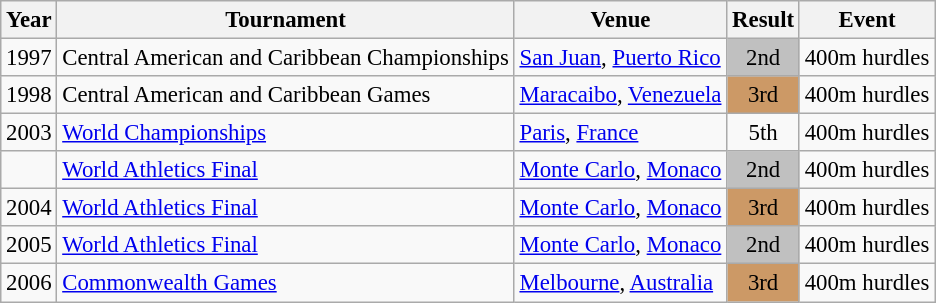<table class="wikitable" style="font-size: 95%;">
<tr>
<th>Year</th>
<th>Tournament</th>
<th>Venue</th>
<th>Result</th>
<th>Event</th>
</tr>
<tr>
<td>1997</td>
<td>Central American and Caribbean Championships</td>
<td><a href='#'>San Juan</a>, <a href='#'>Puerto Rico</a></td>
<td bgcolor="silver" align="center">2nd</td>
<td>400m hurdles</td>
</tr>
<tr>
<td>1998</td>
<td>Central American and Caribbean Games</td>
<td><a href='#'>Maracaibo</a>, <a href='#'>Venezuela</a></td>
<td bgcolor="cc9966" align="center">3rd</td>
<td>400m hurdles</td>
</tr>
<tr>
<td>2003</td>
<td><a href='#'>World Championships</a></td>
<td><a href='#'>Paris</a>, <a href='#'>France</a></td>
<td align="center">5th</td>
<td>400m hurdles</td>
</tr>
<tr>
<td></td>
<td><a href='#'>World Athletics Final</a></td>
<td><a href='#'>Monte Carlo</a>, <a href='#'>Monaco</a></td>
<td bgcolor="silver" align="center">2nd</td>
<td>400m hurdles</td>
</tr>
<tr>
<td>2004</td>
<td><a href='#'>World Athletics Final</a></td>
<td><a href='#'>Monte Carlo</a>, <a href='#'>Monaco</a></td>
<td bgcolor="CC9966" align="center">3rd</td>
<td>400m hurdles</td>
</tr>
<tr>
<td>2005</td>
<td><a href='#'>World Athletics Final</a></td>
<td><a href='#'>Monte Carlo</a>, <a href='#'>Monaco</a></td>
<td bgcolor="silver" align="center">2nd</td>
<td>400m hurdles</td>
</tr>
<tr>
<td>2006</td>
<td><a href='#'>Commonwealth Games</a></td>
<td><a href='#'>Melbourne</a>, <a href='#'>Australia</a></td>
<td bgcolor="CC9966" align="center">3rd</td>
<td>400m hurdles</td>
</tr>
</table>
